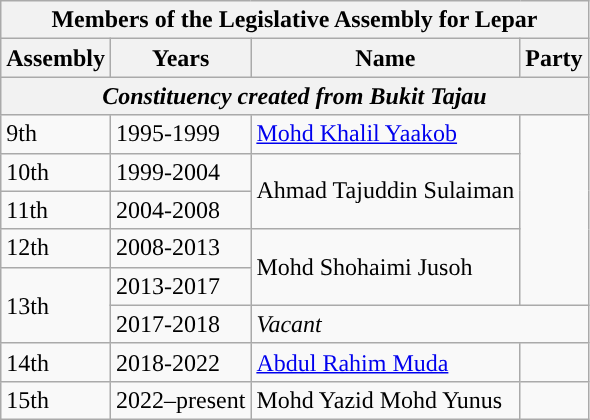<table class="wikitable">
<tr>
<th colspan="4">Members of the Legislative Assembly for Lepar</th>
</tr>
<tr>
<th>Assembly</th>
<th>Years</th>
<th>Name</th>
<th>Party</th>
</tr>
<tr>
<th colspan="4"><em>Constituency created from Bukit Tajau</em></th>
</tr>
<tr>
<td>9th</td>
<td>1995-1999</td>
<td><a href='#'>Mohd Khalil Yaakob</a></td>
<td rowspan="5"></td>
</tr>
<tr>
<td>10th</td>
<td>1999-2004</td>
<td rowspan="2">Ahmad Tajuddin Sulaiman</td>
</tr>
<tr>
<td>11th</td>
<td>2004-2008</td>
</tr>
<tr>
<td>12th</td>
<td>2008-2013</td>
<td rowspan="2">Mohd Shohaimi Jusoh</td>
</tr>
<tr>
<td rowspan="2">13th</td>
<td>2013-2017</td>
</tr>
<tr>
<td>2017-2018</td>
<td colspan="2"><em>Vacant</em></td>
</tr>
<tr>
<td>14th</td>
<td>2018-2022</td>
<td><a href='#'>Abdul Rahim Muda</a></td>
<td></td>
</tr>
<tr>
<td>15th</td>
<td>2022–present</td>
<td>Mohd Yazid Mohd Yunus</td>
<td></td>
</tr>
</table>
